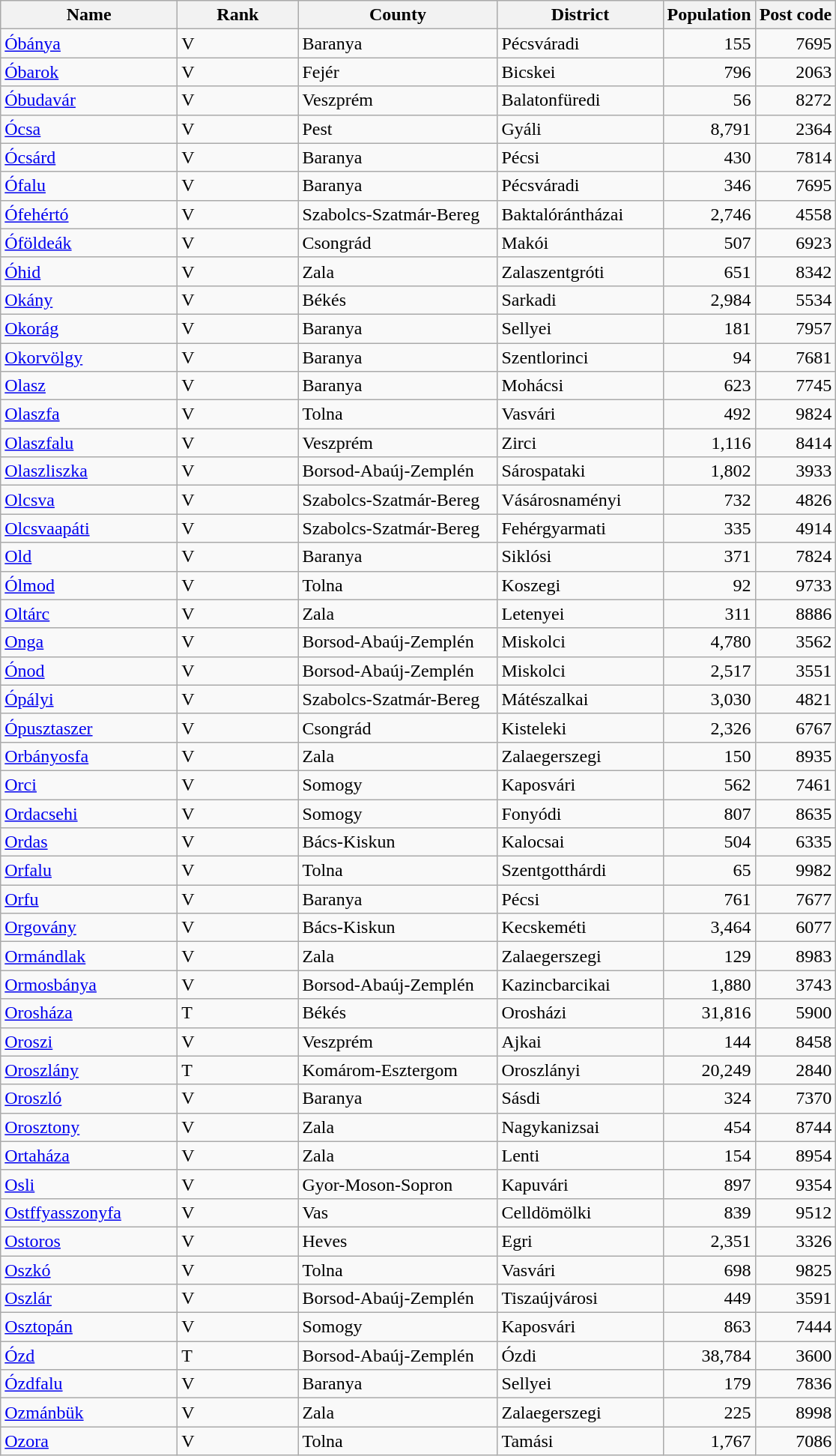<table class=wikitable>
<tr>
<th width=150>Name</th>
<th width=100>Rank</th>
<th width=170>County</th>
<th width=140>District</th>
<th>Population</th>
<th>Post code</th>
</tr>
<tr>
<td><a href='#'>Óbánya</a></td>
<td>V</td>
<td>Baranya</td>
<td>Pécsváradi</td>
<td align=right>155</td>
<td align=right>7695</td>
</tr>
<tr>
<td><a href='#'>Óbarok</a></td>
<td>V</td>
<td>Fejér</td>
<td>Bicskei</td>
<td align=right>796</td>
<td align=right>2063</td>
</tr>
<tr>
<td><a href='#'>Óbudavár</a></td>
<td>V</td>
<td>Veszprém</td>
<td>Balatonfüredi</td>
<td align=right>56</td>
<td align=right>8272</td>
</tr>
<tr>
<td><a href='#'>Ócsa</a></td>
<td>V</td>
<td>Pest</td>
<td>Gyáli</td>
<td align=right>8,791</td>
<td align=right>2364</td>
</tr>
<tr>
<td><a href='#'>Ócsárd</a></td>
<td>V</td>
<td>Baranya</td>
<td>Pécsi</td>
<td align=right>430</td>
<td align=right>7814</td>
</tr>
<tr>
<td><a href='#'>Ófalu</a></td>
<td>V</td>
<td>Baranya</td>
<td>Pécsváradi</td>
<td align=right>346</td>
<td align=right>7695</td>
</tr>
<tr>
<td><a href='#'>Ófehértó</a></td>
<td>V</td>
<td>Szabolcs-Szatmár-Bereg</td>
<td>Baktalórántházai</td>
<td align=right>2,746</td>
<td align=right>4558</td>
</tr>
<tr>
<td><a href='#'>Óföldeák</a></td>
<td>V</td>
<td>Csongrád</td>
<td>Makói</td>
<td align=right>507</td>
<td align=right>6923</td>
</tr>
<tr>
<td><a href='#'>Óhid</a></td>
<td>V</td>
<td>Zala</td>
<td>Zalaszentgróti</td>
<td align=right>651</td>
<td align=right>8342</td>
</tr>
<tr>
<td><a href='#'>Okány</a></td>
<td>V</td>
<td>Békés</td>
<td>Sarkadi</td>
<td align=right>2,984</td>
<td align=right>5534</td>
</tr>
<tr>
<td><a href='#'>Okorág</a></td>
<td>V</td>
<td>Baranya</td>
<td>Sellyei</td>
<td align=right>181</td>
<td align=right>7957</td>
</tr>
<tr>
<td><a href='#'>Okorvölgy</a></td>
<td>V</td>
<td>Baranya</td>
<td>Szentlorinci</td>
<td align=right>94</td>
<td align=right>7681</td>
</tr>
<tr>
<td><a href='#'>Olasz</a></td>
<td>V</td>
<td>Baranya</td>
<td>Mohácsi</td>
<td align=right>623</td>
<td align=right>7745</td>
</tr>
<tr>
<td><a href='#'>Olaszfa</a></td>
<td>V</td>
<td>Tolna</td>
<td>Vasvári</td>
<td align=right>492</td>
<td align=right>9824</td>
</tr>
<tr>
<td><a href='#'>Olaszfalu</a></td>
<td>V</td>
<td>Veszprém</td>
<td>Zirci</td>
<td align=right>1,116</td>
<td align=right>8414</td>
</tr>
<tr>
<td><a href='#'>Olaszliszka</a></td>
<td>V</td>
<td>Borsod-Abaúj-Zemplén</td>
<td>Sárospataki</td>
<td align=right>1,802</td>
<td align=right>3933</td>
</tr>
<tr>
<td><a href='#'>Olcsva</a></td>
<td>V</td>
<td>Szabolcs-Szatmár-Bereg</td>
<td>Vásárosnaményi</td>
<td align=right>732</td>
<td align=right>4826</td>
</tr>
<tr>
<td><a href='#'>Olcsvaapáti</a></td>
<td>V</td>
<td>Szabolcs-Szatmár-Bereg</td>
<td>Fehérgyarmati</td>
<td align=right>335</td>
<td align=right>4914</td>
</tr>
<tr>
<td><a href='#'>Old</a></td>
<td>V</td>
<td>Baranya</td>
<td>Siklósi</td>
<td align=right>371</td>
<td align=right>7824</td>
</tr>
<tr>
<td><a href='#'>Ólmod</a></td>
<td>V</td>
<td>Tolna</td>
<td>Koszegi</td>
<td align=right>92</td>
<td align=right>9733</td>
</tr>
<tr>
<td><a href='#'>Oltárc</a></td>
<td>V</td>
<td>Zala</td>
<td>Letenyei</td>
<td align=right>311</td>
<td align=right>8886</td>
</tr>
<tr>
<td><a href='#'>Onga</a></td>
<td>V</td>
<td>Borsod-Abaúj-Zemplén</td>
<td>Miskolci</td>
<td align=right>4,780</td>
<td align=right>3562</td>
</tr>
<tr>
<td><a href='#'>Ónod</a></td>
<td>V</td>
<td>Borsod-Abaúj-Zemplén</td>
<td>Miskolci</td>
<td align=right>2,517</td>
<td align=right>3551</td>
</tr>
<tr>
<td><a href='#'>Ópályi</a></td>
<td>V</td>
<td>Szabolcs-Szatmár-Bereg</td>
<td>Mátészalkai</td>
<td align=right>3,030</td>
<td align=right>4821</td>
</tr>
<tr>
<td><a href='#'>Ópusztaszer</a></td>
<td>V</td>
<td>Csongrád</td>
<td>Kisteleki</td>
<td align=right>2,326</td>
<td align=right>6767</td>
</tr>
<tr>
<td><a href='#'>Orbányosfa</a></td>
<td>V</td>
<td>Zala</td>
<td>Zalaegerszegi</td>
<td align=right>150</td>
<td align=right>8935</td>
</tr>
<tr>
<td><a href='#'>Orci</a></td>
<td>V</td>
<td>Somogy</td>
<td>Kaposvári</td>
<td align=right>562</td>
<td align=right>7461</td>
</tr>
<tr>
<td><a href='#'>Ordacsehi</a></td>
<td>V</td>
<td>Somogy</td>
<td>Fonyódi</td>
<td align=right>807</td>
<td align=right>8635</td>
</tr>
<tr>
<td><a href='#'>Ordas</a></td>
<td>V</td>
<td>Bács-Kiskun</td>
<td>Kalocsai</td>
<td align=right>504</td>
<td align=right>6335</td>
</tr>
<tr>
<td><a href='#'>Orfalu</a></td>
<td>V</td>
<td>Tolna</td>
<td>Szentgotthárdi</td>
<td align=right>65</td>
<td align=right>9982</td>
</tr>
<tr>
<td><a href='#'>Orfu</a></td>
<td>V</td>
<td>Baranya</td>
<td>Pécsi</td>
<td align=right>761</td>
<td align=right>7677</td>
</tr>
<tr>
<td><a href='#'>Orgovány</a></td>
<td>V</td>
<td>Bács-Kiskun</td>
<td>Kecskeméti</td>
<td align=right>3,464</td>
<td align=right>6077</td>
</tr>
<tr>
<td><a href='#'>Ormándlak</a></td>
<td>V</td>
<td>Zala</td>
<td>Zalaegerszegi</td>
<td align=right>129</td>
<td align=right>8983</td>
</tr>
<tr>
<td><a href='#'>Ormosbánya</a></td>
<td>V</td>
<td>Borsod-Abaúj-Zemplén</td>
<td>Kazincbarcikai</td>
<td align=right>1,880</td>
<td align=right>3743</td>
</tr>
<tr>
<td><a href='#'>Orosháza</a></td>
<td>T</td>
<td>Békés</td>
<td>Orosházi</td>
<td align=right>31,816</td>
<td align=right>5900</td>
</tr>
<tr>
<td><a href='#'>Oroszi</a></td>
<td>V</td>
<td>Veszprém</td>
<td>Ajkai</td>
<td align=right>144</td>
<td align=right>8458</td>
</tr>
<tr>
<td><a href='#'>Oroszlány</a></td>
<td>T</td>
<td>Komárom-Esztergom</td>
<td>Oroszlányi</td>
<td align=right>20,249</td>
<td align=right>2840</td>
</tr>
<tr>
<td><a href='#'>Oroszló</a></td>
<td>V</td>
<td>Baranya</td>
<td>Sásdi</td>
<td align=right>324</td>
<td align=right>7370</td>
</tr>
<tr>
<td><a href='#'>Orosztony</a></td>
<td>V</td>
<td>Zala</td>
<td>Nagykanizsai</td>
<td align=right>454</td>
<td align=right>8744</td>
</tr>
<tr>
<td><a href='#'>Ortaháza</a></td>
<td>V</td>
<td>Zala</td>
<td>Lenti</td>
<td align=right>154</td>
<td align=right>8954</td>
</tr>
<tr>
<td><a href='#'>Osli</a></td>
<td>V</td>
<td>Gyor-Moson-Sopron</td>
<td>Kapuvári</td>
<td align=right>897</td>
<td align=right>9354</td>
</tr>
<tr>
<td><a href='#'>Ostffyasszonyfa</a></td>
<td>V</td>
<td>Vas</td>
<td>Celldömölki</td>
<td align=right>839</td>
<td align=right>9512</td>
</tr>
<tr>
<td><a href='#'>Ostoros</a></td>
<td>V</td>
<td>Heves</td>
<td>Egri</td>
<td align=right>2,351</td>
<td align=right>3326</td>
</tr>
<tr>
<td><a href='#'>Oszkó</a></td>
<td>V</td>
<td>Tolna</td>
<td>Vasvári</td>
<td align=right>698</td>
<td align=right>9825</td>
</tr>
<tr>
<td><a href='#'>Oszlár</a></td>
<td>V</td>
<td>Borsod-Abaúj-Zemplén</td>
<td>Tiszaújvárosi</td>
<td align=right>449</td>
<td align=right>3591</td>
</tr>
<tr>
<td><a href='#'>Osztopán</a></td>
<td>V</td>
<td>Somogy</td>
<td>Kaposvári</td>
<td align=right>863</td>
<td align=right>7444</td>
</tr>
<tr>
<td><a href='#'>Ózd</a></td>
<td>T</td>
<td>Borsod-Abaúj-Zemplén</td>
<td>Ózdi</td>
<td align=right>38,784</td>
<td align=right>3600</td>
</tr>
<tr>
<td><a href='#'>Ózdfalu</a></td>
<td>V</td>
<td>Baranya</td>
<td>Sellyei</td>
<td align=right>179</td>
<td align=right>7836</td>
</tr>
<tr>
<td><a href='#'>Ozmánbük</a></td>
<td>V</td>
<td>Zala</td>
<td>Zalaegerszegi</td>
<td align=right>225</td>
<td align=right>8998</td>
</tr>
<tr>
<td><a href='#'>Ozora</a></td>
<td>V</td>
<td>Tolna</td>
<td>Tamási</td>
<td align=right>1,767</td>
<td align=right>7086</td>
</tr>
</table>
